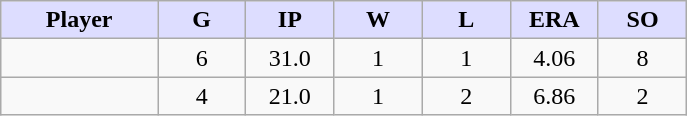<table class="wikitable sortable">
<tr>
<th style="background:#ddf; width:16%;">Player</th>
<th style="background:#ddf; width:9%;">G</th>
<th style="background:#ddf; width:9%;">IP</th>
<th style="background:#ddf; width:9%;">W</th>
<th style="background:#ddf; width:9%;">L</th>
<th style="background:#ddf; width:9%;">ERA</th>
<th style="background:#ddf; width:9%;">SO</th>
</tr>
<tr style="text-align:center;">
<td></td>
<td>6</td>
<td>31.0</td>
<td>1</td>
<td>1</td>
<td>4.06</td>
<td>8</td>
</tr>
<tr style="text-align:center;">
<td></td>
<td>4</td>
<td>21.0</td>
<td>1</td>
<td>2</td>
<td>6.86</td>
<td>2</td>
</tr>
</table>
